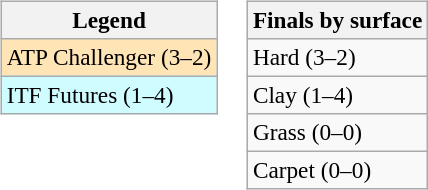<table>
<tr valign=top>
<td><br><table class=wikitable style=font-size:97%>
<tr>
<th>Legend</th>
</tr>
<tr bgcolor=moccasin>
<td>ATP Challenger (3–2)</td>
</tr>
<tr bgcolor=cffcff>
<td>ITF Futures (1–4)</td>
</tr>
</table>
</td>
<td><br><table class=wikitable style=font-size:97%>
<tr>
<th>Finals by surface</th>
</tr>
<tr>
<td>Hard (3–2)</td>
</tr>
<tr>
<td>Clay (1–4)</td>
</tr>
<tr>
<td>Grass (0–0)</td>
</tr>
<tr>
<td>Carpet (0–0)</td>
</tr>
</table>
</td>
</tr>
</table>
